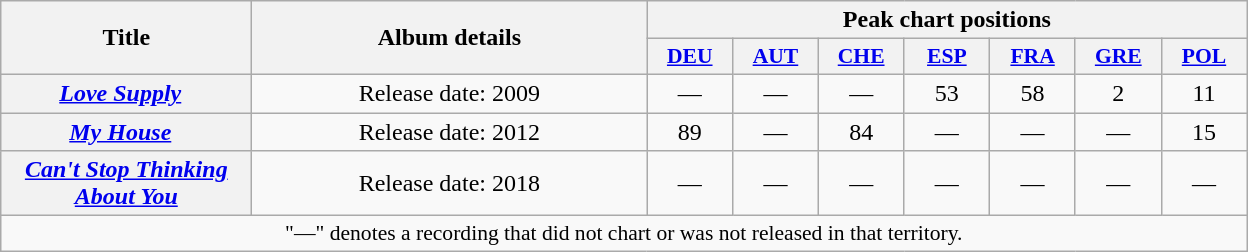<table class="wikitable plainrowheaders" style="text-align:center;" border="1">
<tr>
<th scope="col" rowspan="2" style="width:10em;">Title</th>
<th scope="col" rowspan="2" style="width:16em;">Album details</th>
<th scope="col" colspan="7">Peak chart positions</th>
</tr>
<tr>
<th scope="col" style="width:3.5em;font-size:90%;"><a href='#'>DEU</a><br></th>
<th scope="col" style="width:3.5em;font-size:90%;"><a href='#'>AUT</a><br></th>
<th scope="col" style="width:3.5em;font-size:90%;"><a href='#'>CHE</a><br></th>
<th scope="col" style="width:3.5em;font-size:90%;"><a href='#'>ESP</a><br></th>
<th scope="col" style="width:3.5em;font-size:90%;"><a href='#'>FRA</a><br></th>
<th scope="col" style="width:3.5em;font-size:90%;"><a href='#'>GRE</a><br></th>
<th scope="col" style="width:3.5em;font-size:90%;"><a href='#'>POL</a><br></th>
</tr>
<tr>
<th scope="row"><em><a href='#'>Love Supply</a></em>  </th>
<td>Release date: 2009</td>
<td>—</td>
<td>—</td>
<td>—</td>
<td>53</td>
<td>58</td>
<td>2</td>
<td>11</td>
</tr>
<tr>
<th scope="row"><em><a href='#'>My House</a></em>  </th>
<td>Release date: 2012</td>
<td>89</td>
<td>—</td>
<td>84</td>
<td>—</td>
<td>—</td>
<td>—</td>
<td>15</td>
</tr>
<tr>
<th scope="row"><em><a href='#'>Can't Stop Thinking About You</a></em></th>
<td>Release date: 2018</td>
<td>—</td>
<td>—</td>
<td>—</td>
<td>—</td>
<td>—</td>
<td>—</td>
<td>—</td>
</tr>
<tr>
<td colspan="9" style="font-size:90%">"—" denotes a recording that did not chart or was not released in that territory.</td>
</tr>
</table>
